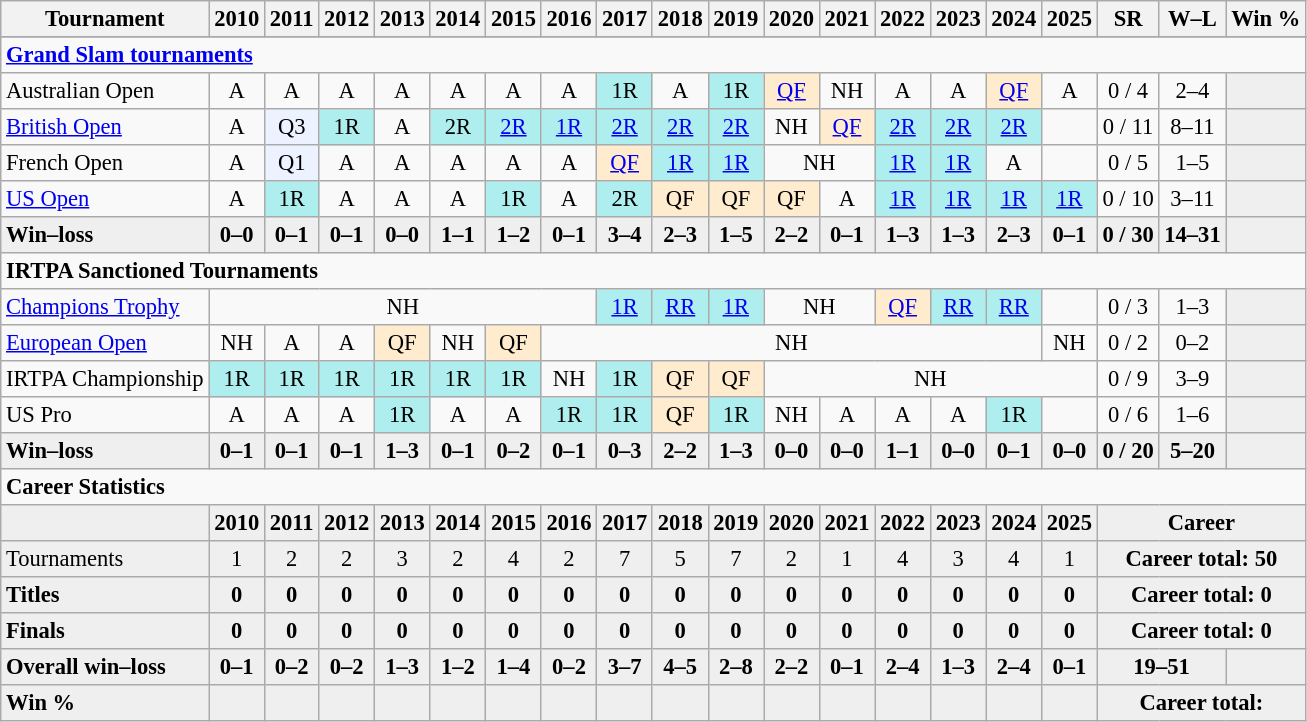<table class="wikitable nowrap" style=text-align:center;font-size:94%>
<tr>
<th>Tournament</th>
<th>2010</th>
<th>2011</th>
<th>2012</th>
<th>2013</th>
<th>2014</th>
<th>2015</th>
<th>2016</th>
<th>2017</th>
<th>2018</th>
<th>2019</th>
<th>2020</th>
<th>2021</th>
<th>2022</th>
<th>2023</th>
<th>2024</th>
<th>2025</th>
<th>SR</th>
<th>W–L</th>
<th>Win %</th>
</tr>
<tr style=font-weight:bold;background:#efefef>
</tr>
<tr>
<td colspan="20" style="text-align:left"><strong><a href='#'>Grand Slam tournaments</a></strong></td>
</tr>
<tr>
<td align=left>Australian Open</td>
<td>A</td>
<td>A</td>
<td>A</td>
<td>A</td>
<td>A</td>
<td>A</td>
<td>A</td>
<td bgcolor=afeeee>1R</td>
<td>A</td>
<td bgcolor=afeeee>1R</td>
<td bgcolor=ffebcd><a href='#'>QF</a></td>
<td>NH</td>
<td>A</td>
<td>A</td>
<td bgcolor=ffebcd><a href='#'>QF</a></td>
<td>A</td>
<td>0 / 4</td>
<td>2–4</td>
<td bgcolor=efefef></td>
</tr>
<tr>
<td align=left><a href='#'>British Open</a></td>
<td>A</td>
<td bgcolor=ecf2ff>Q3</td>
<td bgcolor=afeeee>1R</td>
<td>A</td>
<td bgcolor=afeeee>2R</td>
<td bgcolor=afeeee><a href='#'>2R</a></td>
<td bgcolor=afeeee><a href='#'>1R</a></td>
<td bgcolor=afeeee><a href='#'>2R</a></td>
<td bgcolor=afeeee><a href='#'>2R</a></td>
<td bgcolor=afeeee><a href='#'>2R</a></td>
<td>NH</td>
<td bgcolor=ffebcd><a href='#'>QF</a></td>
<td bgcolor=afeeee><a href='#'>2R</a></td>
<td bgcolor=afeeee><a href='#'>2R</a></td>
<td bgcolor=afeeee><a href='#'>2R</a></td>
<td></td>
<td>0 / 11</td>
<td>8–11</td>
<td bgcolor=efefef></td>
</tr>
<tr>
<td align=left>French Open</td>
<td>A</td>
<td bgcolor=ecf2ff>Q1</td>
<td>A</td>
<td>A</td>
<td>A</td>
<td>A</td>
<td>A</td>
<td bgcolor=ffebcd><a href='#'>QF</a></td>
<td bgcolor=afeeee><a href='#'>1R</a></td>
<td bgcolor=afeeee><a href='#'>1R</a></td>
<td colspan=2>NH</td>
<td bgcolor=afeeee><a href='#'>1R</a></td>
<td bgcolor=afeeee><a href='#'>1R</a></td>
<td>A</td>
<td></td>
<td>0 / 5</td>
<td>1–5</td>
<td bgcolor=efefef></td>
</tr>
<tr>
<td align=left><a href='#'>US Open</a></td>
<td>A</td>
<td bgcolor=afeeee>1R</td>
<td>A</td>
<td>A</td>
<td>A</td>
<td bgcolor=afeeee>1R</td>
<td>A</td>
<td bgcolor=afeeee>2R</td>
<td bgcolor=ffebcd>QF</td>
<td bgcolor=ffebcd>QF</td>
<td bgcolor=ffebcd>QF</td>
<td>A</td>
<td bgcolor=afeeee><a href='#'>1R</a></td>
<td bgcolor=afeeee><a href='#'>1R</a></td>
<td bgcolor=afeeee><a href='#'>1R</a></td>
<td bgcolor=afeeee><a href='#'>1R</a></td>
<td>0 / 10</td>
<td>3–11</td>
<td bgcolor=efefef></td>
</tr>
<tr style=font-weight:bold;background:#efefef>
<td style=text-align:left>Win–loss</td>
<td>0–0</td>
<td>0–1</td>
<td>0–1</td>
<td>0–0</td>
<td>1–1</td>
<td>1–2</td>
<td>0–1</td>
<td>3–4</td>
<td>2–3</td>
<td>1–5</td>
<td>2–2</td>
<td>0–1</td>
<td>1–3</td>
<td>1–3</td>
<td>2–3</td>
<td>0–1</td>
<td>0 / 30</td>
<td>14–31</td>
<td bgcolor=efefef></td>
</tr>
<tr>
<td colspan="20" style="text-align:left"><strong>IRTPA Sanctioned Tournaments</strong></td>
</tr>
<tr>
<td align=left><a href='#'>Champions Trophy</a></td>
<td colspan=7>NH</td>
<td bgcolor=afeeee><a href='#'>1R</a></td>
<td bgcolor=afeeee><a href='#'>RR</a></td>
<td bgcolor=afeeee><a href='#'>1R</a></td>
<td colspan=2>NH</td>
<td bgcolor=ffebcd><a href='#'>QF</a></td>
<td bgcolor=afeeee><a href='#'>RR</a></td>
<td bgcolor=afeeee><a href='#'>RR</a></td>
<td></td>
<td>0 / 3</td>
<td>1–3</td>
<td bgcolor=efefef></td>
</tr>
<tr>
<td align=left><a href='#'>European Open</a></td>
<td>NH</td>
<td>A</td>
<td>A</td>
<td bgcolor=ffebcd>QF</td>
<td>NH</td>
<td bgcolor=ffebcd>QF</td>
<td colspan=9>NH</td>
<td>NH</td>
<td>0 / 2</td>
<td>0–2</td>
<td bgcolor=efefef></td>
</tr>
<tr>
<td align=left>IRTPA Championship</td>
<td bgcolor=afeeee>1R</td>
<td bgcolor=afeeee>1R</td>
<td bgcolor=afeeee>1R</td>
<td bgcolor=afeeee>1R</td>
<td bgcolor=afeeee>1R</td>
<td bgcolor=afeeee>1R</td>
<td>NH</td>
<td bgcolor=afeeee>1R</td>
<td bgcolor=ffebcd>QF</td>
<td bgcolor=ffebcd>QF</td>
<td colspan=6>NH</td>
<td>0 / 9</td>
<td>3–9</td>
<td bgcolor=efefef></td>
</tr>
<tr>
<td align=left>US Pro</td>
<td>A</td>
<td>A</td>
<td>A</td>
<td bgcolor=afeeee>1R</td>
<td>A</td>
<td>A</td>
<td bgcolor=afeeee>1R</td>
<td bgcolor=afeeee>1R</td>
<td bgcolor=ffebcd>QF</td>
<td bgcolor=afeeee>1R</td>
<td>NH</td>
<td>A</td>
<td>A</td>
<td>A</td>
<td bgcolor=afeeee>1R</td>
<td></td>
<td>0 / 6</td>
<td>1–6</td>
<td bgcolor=efefef></td>
</tr>
<tr style=font-weight:bold;background:#efefef>
<td style=text-align:left>Win–loss</td>
<td>0–1</td>
<td>0–1</td>
<td>0–1</td>
<td>1–3</td>
<td>0–1</td>
<td>0–2</td>
<td>0–1</td>
<td>0–3</td>
<td>2–2</td>
<td>1–3</td>
<td>0–0</td>
<td>0–0</td>
<td>1–1</td>
<td>0–0</td>
<td>0–1</td>
<td>0–0</td>
<td>0 / 20</td>
<td>5–20</td>
<td bgcolor=efefef></td>
</tr>
<tr>
<td colspan="20" style="text-align:left"><strong>Career Statistics</strong></td>
</tr>
<tr style="font-weight:bold;background:#EFEFEF;">
<td></td>
<td>2010</td>
<td>2011</td>
<td>2012</td>
<td>2013</td>
<td>2014</td>
<td>2015</td>
<td>2016</td>
<td>2017</td>
<td>2018</td>
<td>2019</td>
<td>2020</td>
<td>2021</td>
<td>2022</td>
<td>2023</td>
<td>2024</td>
<td>2025</td>
<td colspan=3>Career</td>
</tr>
<tr style="background:#EFEFEF">
<td align=left>Tournaments</td>
<td>1</td>
<td>2</td>
<td>2</td>
<td>3</td>
<td>2</td>
<td>4</td>
<td>2</td>
<td>7</td>
<td>5</td>
<td>7</td>
<td>2</td>
<td>1</td>
<td>4</td>
<td>3</td>
<td>4</td>
<td>1</td>
<td colspan="3"><strong>Career total: 50</strong></td>
</tr>
<tr style=font-weight:bold;background:#efefef>
<td style=text-align:left>Titles</td>
<td>0</td>
<td>0</td>
<td>0</td>
<td>0</td>
<td>0</td>
<td>0</td>
<td>0</td>
<td>0</td>
<td>0</td>
<td>0</td>
<td>0</td>
<td>0</td>
<td>0</td>
<td>0</td>
<td>0</td>
<td>0</td>
<td colspan="3"><strong>Career total: 0</strong></td>
</tr>
<tr style=font-weight:bold;background:#efefef>
<td style=text-align:left>Finals</td>
<td>0</td>
<td>0</td>
<td>0</td>
<td>0</td>
<td>0</td>
<td>0</td>
<td>0</td>
<td>0</td>
<td>0</td>
<td>0</td>
<td>0</td>
<td>0</td>
<td>0</td>
<td>0</td>
<td>0</td>
<td>0</td>
<td colspan="3"><strong>Career total: 0</strong></td>
</tr>
<tr style=font-weight:bold;background:#efefef>
<td style=text-align:left>Overall win–loss</td>
<td>0–1</td>
<td>0–2</td>
<td>0–2</td>
<td>1–3</td>
<td>1–2</td>
<td>1–4</td>
<td>0–2</td>
<td>3–7</td>
<td>4–5</td>
<td>2–8</td>
<td>2–2</td>
<td>0–1</td>
<td>2–4</td>
<td>1–3</td>
<td>2–4</td>
<td>0–1</td>
<td colspan="2">19–51</td>
<td></td>
</tr>
<tr style=font-weight:bold;background:#efefef>
<td align=left>Win %</td>
<td></td>
<td></td>
<td></td>
<td></td>
<td></td>
<td></td>
<td></td>
<td></td>
<td></td>
<td></td>
<td></td>
<td></td>
<td></td>
<td></td>
<td></td>
<td></td>
<td colspan="3"><strong>Career total: </strong></td>
</tr>
</table>
